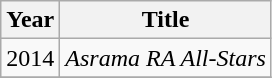<table class="wikitable">
<tr>
<th>Year</th>
<th>Title</th>
</tr>
<tr>
<td>2014</td>
<td><em>Asrama RA All-Stars</em></td>
</tr>
<tr>
</tr>
</table>
